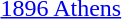<table>
<tr>
<td><a href='#'>1896 Athens</a><br></td>
<td></td>
<td></td>
<td></td>
</tr>
</table>
